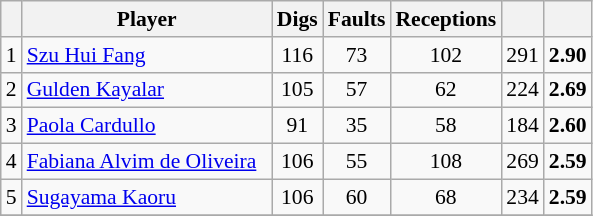<table class="wikitable sortable" style=font-size:90%>
<tr>
<th></th>
<th width=160>Player</th>
<th width=20>Digs</th>
<th width=20>Faults</th>
<th width=20>Receptions</th>
<th width=20></th>
<th width=20></th>
</tr>
<tr>
<td align=center>1</td>
<td> <a href='#'>Szu Hui Fang</a></td>
<td align=center>116</td>
<td align=center>73</td>
<td align=center>102</td>
<td align=center>291</td>
<td align=center><strong>2.90</strong></td>
</tr>
<tr>
<td align=center>2</td>
<td> <a href='#'>Gulden Kayalar</a></td>
<td align=center>105</td>
<td align=center>57</td>
<td align=center>62</td>
<td align=center>224</td>
<td align=center><strong>2.69</strong></td>
</tr>
<tr>
<td align=center>3</td>
<td> <a href='#'>Paola Cardullo</a></td>
<td align=center>91</td>
<td align=center>35</td>
<td align=center>58</td>
<td align=center>184</td>
<td align=center><strong>2.60</strong></td>
</tr>
<tr>
<td align=center>4</td>
<td> <a href='#'>Fabiana Alvim de Oliveira</a></td>
<td align=center>106</td>
<td align=center>55</td>
<td align=center>108</td>
<td align=center>269</td>
<td align=center><strong>2.59</strong></td>
</tr>
<tr>
<td align=center>5</td>
<td> <a href='#'>Sugayama Kaoru</a></td>
<td align=center>106</td>
<td align=center>60</td>
<td align=center>68</td>
<td align=center>234</td>
<td align=center><strong>2.59</strong></td>
</tr>
<tr>
</tr>
</table>
